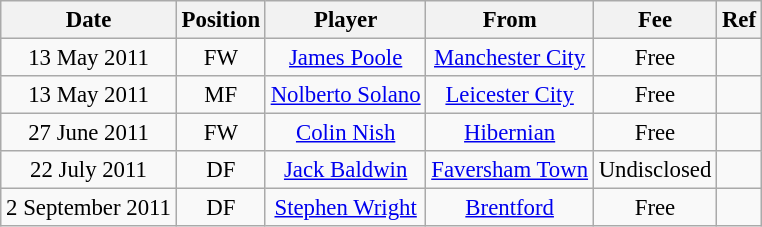<table class="wikitable" style="font-size: 95%; text-align: center;">
<tr>
<th>Date</th>
<th>Position</th>
<th>Player</th>
<th>From</th>
<th>Fee</th>
<th>Ref</th>
</tr>
<tr>
<td>13 May 2011</td>
<td>FW</td>
<td><a href='#'>James Poole</a></td>
<td><a href='#'>Manchester City</a></td>
<td>Free</td>
<td></td>
</tr>
<tr>
<td>13 May 2011</td>
<td>MF</td>
<td><a href='#'>Nolberto Solano</a></td>
<td><a href='#'>Leicester City</a></td>
<td>Free</td>
<td></td>
</tr>
<tr>
<td>27 June 2011</td>
<td>FW</td>
<td><a href='#'>Colin Nish</a></td>
<td><a href='#'>Hibernian</a></td>
<td>Free</td>
<td></td>
</tr>
<tr>
<td>22 July 2011</td>
<td>DF</td>
<td><a href='#'>Jack Baldwin</a></td>
<td><a href='#'>Faversham Town</a></td>
<td>Undisclosed</td>
<td></td>
</tr>
<tr>
<td>2 September 2011</td>
<td>DF</td>
<td><a href='#'>Stephen Wright</a></td>
<td><a href='#'>Brentford</a></td>
<td>Free</td>
<td></td>
</tr>
</table>
